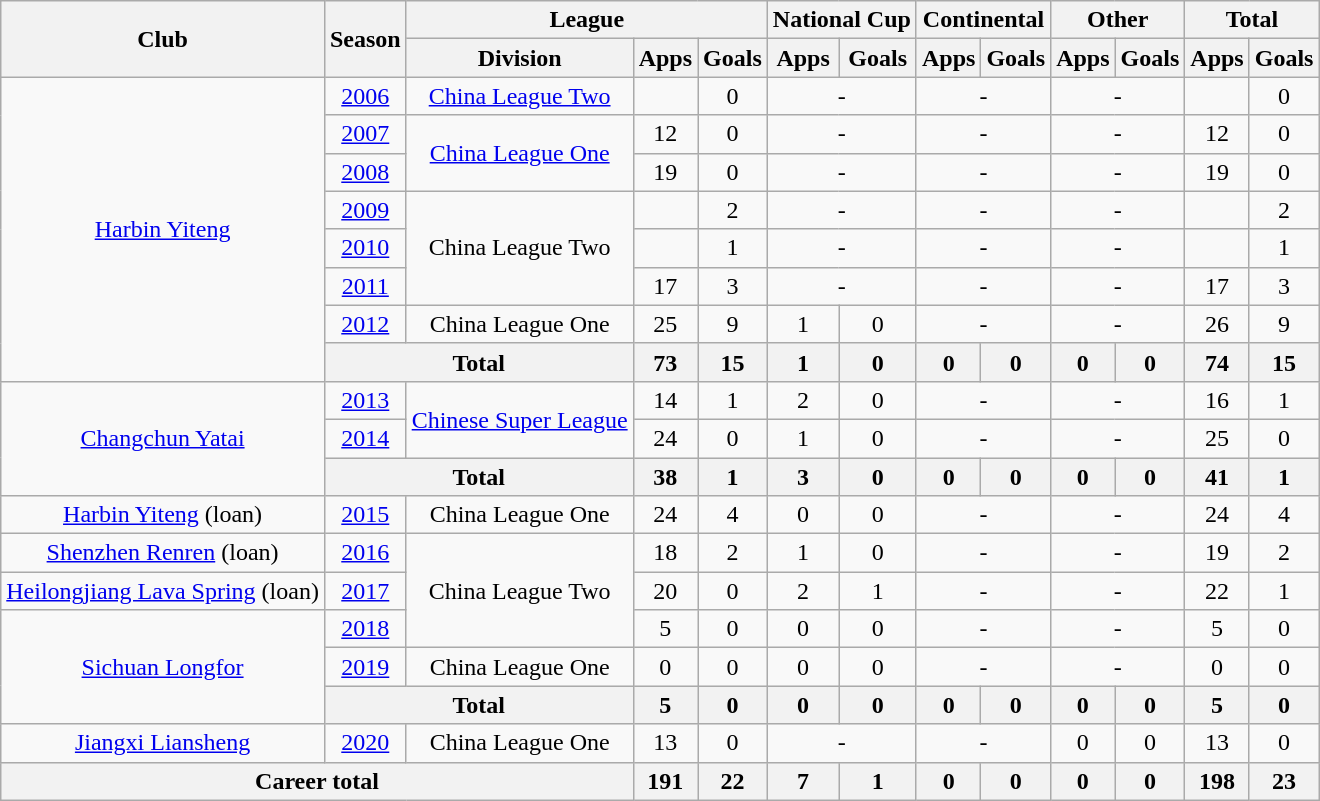<table class="wikitable" style="text-align: center">
<tr>
<th rowspan="2">Club</th>
<th rowspan="2">Season</th>
<th colspan="3">League</th>
<th colspan="2">National Cup</th>
<th colspan="2">Continental</th>
<th colspan="2">Other</th>
<th colspan="2">Total</th>
</tr>
<tr>
<th>Division</th>
<th>Apps</th>
<th>Goals</th>
<th>Apps</th>
<th>Goals</th>
<th>Apps</th>
<th>Goals</th>
<th>Apps</th>
<th>Goals</th>
<th>Apps</th>
<th>Goals</th>
</tr>
<tr>
<td rowspan=8><a href='#'>Harbin Yiteng</a></td>
<td><a href='#'>2006</a></td>
<td><a href='#'>China League Two</a></td>
<td></td>
<td>0</td>
<td colspan="2">-</td>
<td colspan="2">-</td>
<td colspan="2">-</td>
<td></td>
<td>0</td>
</tr>
<tr>
<td><a href='#'>2007</a></td>
<td rowspan="2"><a href='#'>China League One</a></td>
<td>12</td>
<td>0</td>
<td colspan="2">-</td>
<td colspan="2">-</td>
<td colspan="2">-</td>
<td>12</td>
<td>0</td>
</tr>
<tr>
<td><a href='#'>2008</a></td>
<td>19</td>
<td>0</td>
<td colspan="2">-</td>
<td colspan="2">-</td>
<td colspan="2">-</td>
<td>19</td>
<td>0</td>
</tr>
<tr>
<td><a href='#'>2009</a></td>
<td rowspan="3">China League Two</td>
<td></td>
<td>2</td>
<td colspan="2">-</td>
<td colspan="2">-</td>
<td colspan="2">-</td>
<td></td>
<td>2</td>
</tr>
<tr>
<td><a href='#'>2010</a></td>
<td></td>
<td>1</td>
<td colspan="2">-</td>
<td colspan="2">-</td>
<td colspan="2">-</td>
<td></td>
<td>1</td>
</tr>
<tr>
<td><a href='#'>2011</a></td>
<td>17</td>
<td>3</td>
<td colspan="2">-</td>
<td colspan="2">-</td>
<td colspan="2">-</td>
<td>17</td>
<td>3</td>
</tr>
<tr>
<td><a href='#'>2012</a></td>
<td>China League One</td>
<td>25</td>
<td>9</td>
<td>1</td>
<td>0</td>
<td colspan="2">-</td>
<td colspan="2">-</td>
<td>26</td>
<td>9</td>
</tr>
<tr>
<th colspan=2>Total</th>
<th>73</th>
<th>15</th>
<th>1</th>
<th>0</th>
<th>0</th>
<th>0</th>
<th>0</th>
<th>0</th>
<th>74</th>
<th>15</th>
</tr>
<tr>
<td rowspan=3><a href='#'>Changchun Yatai</a></td>
<td><a href='#'>2013</a></td>
<td rowspan="2"><a href='#'>Chinese Super League</a></td>
<td>14</td>
<td>1</td>
<td>2</td>
<td>0</td>
<td colspan="2">-</td>
<td colspan="2">-</td>
<td>16</td>
<td>1</td>
</tr>
<tr>
<td><a href='#'>2014</a></td>
<td>24</td>
<td>0</td>
<td>1</td>
<td>0</td>
<td colspan="2">-</td>
<td colspan="2">-</td>
<td>25</td>
<td>0</td>
</tr>
<tr>
<th colspan=2>Total</th>
<th>38</th>
<th>1</th>
<th>3</th>
<th>0</th>
<th>0</th>
<th>0</th>
<th>0</th>
<th>0</th>
<th>41</th>
<th>1</th>
</tr>
<tr>
<td><a href='#'>Harbin Yiteng</a> (loan)</td>
<td><a href='#'>2015</a></td>
<td>China League One</td>
<td>24</td>
<td>4</td>
<td>0</td>
<td>0</td>
<td colspan="2">-</td>
<td colspan="2">-</td>
<td>24</td>
<td>4</td>
</tr>
<tr>
<td><a href='#'>Shenzhen Renren</a> (loan)</td>
<td><a href='#'>2016</a></td>
<td rowspan=3>China League Two</td>
<td>18</td>
<td>2</td>
<td>1</td>
<td>0</td>
<td colspan="2">-</td>
<td colspan="2">-</td>
<td>19</td>
<td>2</td>
</tr>
<tr>
<td><a href='#'>Heilongjiang Lava Spring</a> (loan)</td>
<td><a href='#'>2017</a></td>
<td>20</td>
<td>0</td>
<td>2</td>
<td>1</td>
<td colspan="2">-</td>
<td colspan="2">-</td>
<td>22</td>
<td>1</td>
</tr>
<tr>
<td rowspan=3><a href='#'>Sichuan Longfor</a></td>
<td><a href='#'>2018</a></td>
<td>5</td>
<td>0</td>
<td>0</td>
<td>0</td>
<td colspan="2">-</td>
<td colspan="2">-</td>
<td>5</td>
<td>0</td>
</tr>
<tr>
<td><a href='#'>2019</a></td>
<td>China League One</td>
<td>0</td>
<td>0</td>
<td>0</td>
<td>0</td>
<td colspan="2">-</td>
<td colspan="2">-</td>
<td>0</td>
<td>0</td>
</tr>
<tr>
<th colspan=2>Total</th>
<th>5</th>
<th>0</th>
<th>0</th>
<th>0</th>
<th>0</th>
<th>0</th>
<th>0</th>
<th>0</th>
<th>5</th>
<th>0</th>
</tr>
<tr>
<td><a href='#'>Jiangxi Liansheng</a></td>
<td><a href='#'>2020</a></td>
<td>China League One</td>
<td>13</td>
<td>0</td>
<td colspan="2">-</td>
<td colspan="2">-</td>
<td>0</td>
<td>0</td>
<td>13</td>
<td>0</td>
</tr>
<tr>
<th colspan=3>Career total</th>
<th>191</th>
<th>22</th>
<th>7</th>
<th>1</th>
<th>0</th>
<th>0</th>
<th>0</th>
<th>0</th>
<th>198</th>
<th>23</th>
</tr>
</table>
